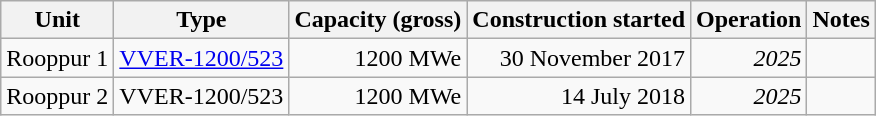<table class="wikitable">
<tr>
<th>Unit</th>
<th>Type</th>
<th>Capacity (gross)</th>
<th>Construction started</th>
<th>Operation</th>
<th>Notes</th>
</tr>
<tr>
<td>Rooppur 1</td>
<td><a href='#'>VVER-1200/523</a></td>
<td align="right">1200 MWe</td>
<td align="right">30 November 2017</td>
<td align="right"><em>2025</em></td>
<td></td>
</tr>
<tr>
<td>Rooppur 2</td>
<td>VVER-1200/523</td>
<td align="right">1200 MWe</td>
<td align="right">14 July 2018</td>
<td align="right"><em>2025</em></td>
<td></td>
</tr>
</table>
